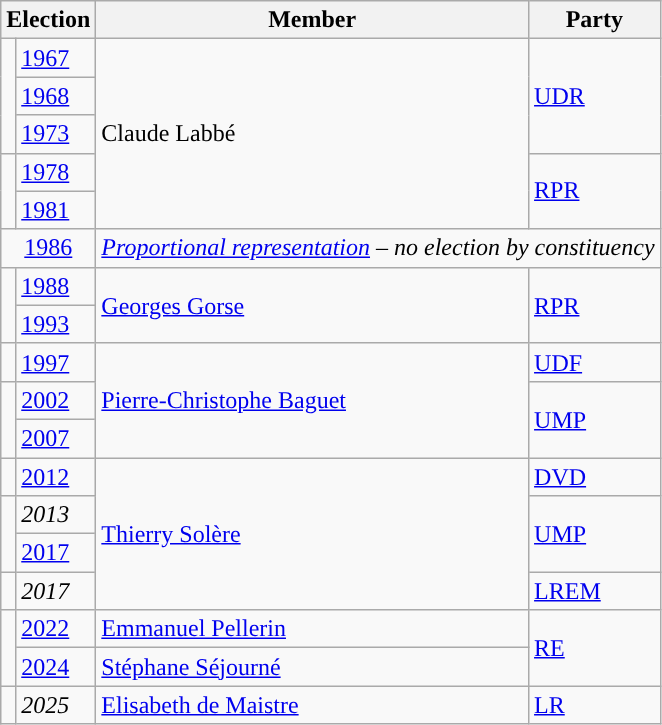<table class="wikitable">
<tr>
<th colspan="2">Election</th>
<th>Member</th>
<th>Party</th>
</tr>
<tr>
<td rowspan="3" style="color:inherit;background-color: "></td>
<td><a href='#'>1967</a></td>
<td rowspan="5">Claude Labbé</td>
<td rowspan="3"><a href='#'>UDR</a></td>
</tr>
<tr>
<td><a href='#'>1968</a></td>
</tr>
<tr>
<td><a href='#'>1973</a></td>
</tr>
<tr>
<td rowspan="2" style="color:inherit;background-color: "></td>
<td><a href='#'>1978</a></td>
<td rowspan="2"><a href='#'>RPR</a></td>
</tr>
<tr>
<td><a href='#'>1981</a></td>
</tr>
<tr>
<td colspan="2" align="center"><a href='#'>1986</a></td>
<td colspan="2"><em><a href='#'>Proportional representation</a> – no election by constituency</em></td>
</tr>
<tr>
<td rowspan="2" style="color:inherit;background-color: "></td>
<td><a href='#'>1988</a></td>
<td rowspan="2"><a href='#'>Georges Gorse</a></td>
<td rowspan="2"><a href='#'>RPR</a></td>
</tr>
<tr>
<td><a href='#'>1993</a></td>
</tr>
<tr>
<td style="color:inherit;background-color: "></td>
<td><a href='#'>1997</a></td>
<td rowspan="3"><a href='#'>Pierre-Christophe Baguet</a></td>
<td><a href='#'>UDF</a></td>
</tr>
<tr>
<td rowspan="2" style="color:inherit;background-color: "></td>
<td><a href='#'>2002</a></td>
<td rowspan="2"><a href='#'>UMP</a></td>
</tr>
<tr>
<td><a href='#'>2007</a></td>
</tr>
<tr>
<td style="color:inherit;background-color: "></td>
<td><a href='#'>2012</a></td>
<td rowspan="4"><a href='#'>Thierry Solère</a></td>
<td><a href='#'>DVD</a></td>
</tr>
<tr>
<td rowspan="2" style="color:inherit;background-color: "></td>
<td><em>2013</em></td>
<td rowspan="2"><a href='#'>UMP</a></td>
</tr>
<tr>
<td><a href='#'>2017</a></td>
</tr>
<tr>
<td style="color:inherit;background-color: "></td>
<td><em>2017</em></td>
<td><a href='#'>LREM</a></td>
</tr>
<tr>
<td rowspan="2" style="color:inherit;background-color: "></td>
<td><a href='#'>2022</a></td>
<td><a href='#'>Emmanuel Pellerin</a></td>
<td rowspan="2"><a href='#'>RE</a></td>
</tr>
<tr>
<td><a href='#'>2024</a></td>
<td><a href='#'>Stéphane Séjourné</a></td>
</tr>
<tr>
<td style="color:inherit;background-color: "></td>
<td><em>2025</em></td>
<td><a href='#'>Elisabeth de Maistre</a></td>
<td><a href='#'>LR</a></td>
</tr>
</table>
